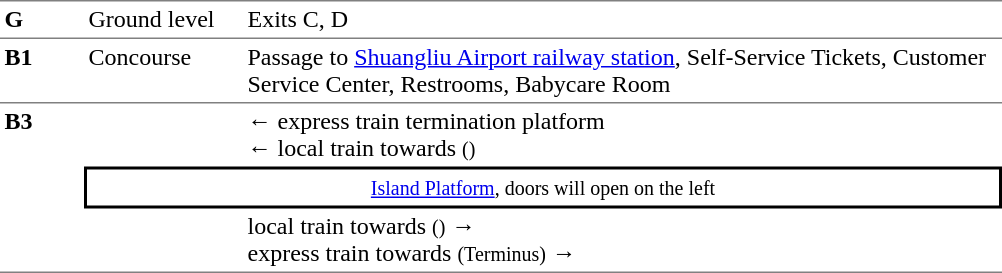<table style="border-spacing:0;">
<tr>
<td style="border-bottom:solid 1px gray;border-top:solid 1px gray;width:50px;vertical-align:top;padding:3px;"><strong>G</strong></td>
<td style="border-top:solid 1px gray;border-bottom:solid 1px gray;width:100px;vertical-align:top;padding:3px;">Ground level</td>
<td style="border-top:solid 1px gray;border-bottom:solid 1px gray;width:500px;vertical-align:top;padding:3px;">Exits C, D</td>
</tr>
<tr>
<td style="border-bottom:solid 1px gray;vertical-align:top;padding:3px;"><strong>B1</strong></td>
<td style="border-bottom:solid 1px gray;vertical-align:top;padding:3px;">Concourse</td>
<td style="border-bottom:solid 1px gray;padding:3px;">Passage to <a href='#'>Shuangliu Airport railway station</a>, Self-Service Tickets, Customer Service Center, Restrooms, Babycare Room</td>
</tr>
<tr>
<td style="border-bottom:solid 1px gray;vertical-align:top;padding:3px;" rowspan=3><strong>B3</strong></td>
<td style="padding:3px;"></td>
<td style="padding:3px;">←  express train termination platform<br>←  local train towards  <small> ()</small></td>
</tr>
<tr>
<td style="border:solid 2px black;text-align:center;padding:3px;" colspan=3><small><a href='#'>Island Platform</a>, doors will open on the left</small></td>
</tr>
<tr>
<td style="border-bottom:solid 1px gray;padding:3px;"></td>
<td style="border-bottom:solid 1px gray;padding:3px;">  local train towards  <small> ()</small> →<br>  express train towards  <small> (Terminus)</small> →</td>
</tr>
</table>
